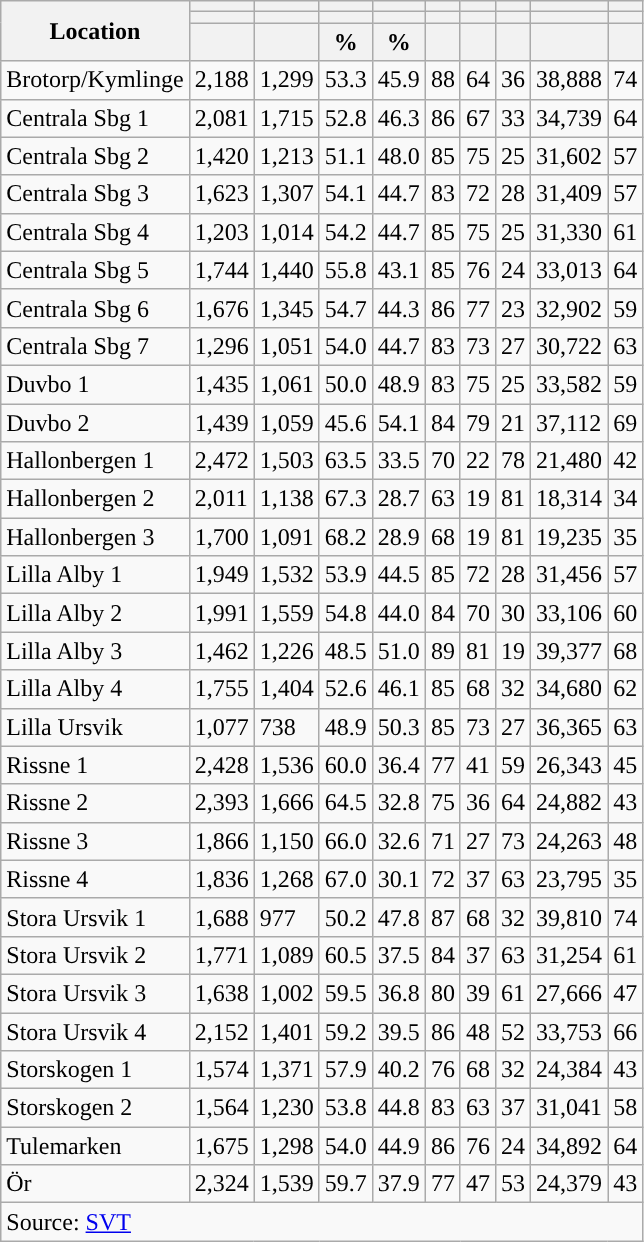<table role="presentation" class="wikitable sortable mw-collapsible mw-collapsed">
<tr>
<th rowspan="3">Location</th>
<th></th>
<th></th>
<th></th>
<th></th>
<th></th>
<th></th>
<th></th>
<th></th>
<th></th>
</tr>
<tr>
<th></th>
<th></th>
<th style="background:"></th>
<th style="background:"></th>
<th></th>
<th></th>
<th></th>
<th></th>
<th></th>
</tr>
<tr>
<th data-sort-type="number"></th>
<th data-sort-type="number"></th>
<th data-sort-type="number">%</th>
<th data-sort-type="number">%</th>
<th data-sort-type="number"></th>
<th data-sort-type="number"></th>
<th data-sort-type="number"></th>
<th data-sort-type="number"></th>
<th data-sort-type="number"></th>
</tr>
<tr>
<td align="left">Brotorp/Kymlinge</td>
<td>2,188</td>
<td>1,299</td>
<td>53.3</td>
<td>45.9</td>
<td>88</td>
<td>64</td>
<td>36</td>
<td>38,888</td>
<td>74</td>
</tr>
<tr>
<td align="left">Centrala Sbg 1</td>
<td>2,081</td>
<td>1,715</td>
<td>52.8</td>
<td>46.3</td>
<td>86</td>
<td>67</td>
<td>33</td>
<td>34,739</td>
<td>64</td>
</tr>
<tr>
<td align="left">Centrala Sbg 2</td>
<td>1,420</td>
<td>1,213</td>
<td>51.1</td>
<td>48.0</td>
<td>85</td>
<td>75</td>
<td>25</td>
<td>31,602</td>
<td>57</td>
</tr>
<tr>
<td align="left">Centrala Sbg 3</td>
<td>1,623</td>
<td>1,307</td>
<td>54.1</td>
<td>44.7</td>
<td>83</td>
<td>72</td>
<td>28</td>
<td>31,409</td>
<td>57</td>
</tr>
<tr>
<td align="left">Centrala Sbg 4</td>
<td>1,203</td>
<td>1,014</td>
<td>54.2</td>
<td>44.7</td>
<td>85</td>
<td>75</td>
<td>25</td>
<td>31,330</td>
<td>61</td>
</tr>
<tr>
<td align="left">Centrala Sbg 5</td>
<td>1,744</td>
<td>1,440</td>
<td>55.8</td>
<td>43.1</td>
<td>85</td>
<td>76</td>
<td>24</td>
<td>33,013</td>
<td>64</td>
</tr>
<tr>
<td align="left">Centrala Sbg 6</td>
<td>1,676</td>
<td>1,345</td>
<td>54.7</td>
<td>44.3</td>
<td>86</td>
<td>77</td>
<td>23</td>
<td>32,902</td>
<td>59</td>
</tr>
<tr>
<td align="left">Centrala Sbg 7</td>
<td>1,296</td>
<td>1,051</td>
<td>54.0</td>
<td>44.7</td>
<td>83</td>
<td>73</td>
<td>27</td>
<td>30,722</td>
<td>63</td>
</tr>
<tr>
<td align="left">Duvbo 1</td>
<td>1,435</td>
<td>1,061</td>
<td>50.0</td>
<td>48.9</td>
<td>83</td>
<td>75</td>
<td>25</td>
<td>33,582</td>
<td>59</td>
</tr>
<tr>
<td align="left">Duvbo 2</td>
<td>1,439</td>
<td>1,059</td>
<td>45.6</td>
<td>54.1</td>
<td>84</td>
<td>79</td>
<td>21</td>
<td>37,112</td>
<td>69</td>
</tr>
<tr>
<td align="left">Hallonbergen 1</td>
<td>2,472</td>
<td>1,503</td>
<td>63.5</td>
<td>33.5</td>
<td>70</td>
<td>22</td>
<td>78</td>
<td>21,480</td>
<td>42</td>
</tr>
<tr>
<td align="left">Hallonbergen 2</td>
<td>2,011</td>
<td>1,138</td>
<td>67.3</td>
<td>28.7</td>
<td>63</td>
<td>19</td>
<td>81</td>
<td>18,314</td>
<td>34</td>
</tr>
<tr>
<td align="left">Hallonbergen 3</td>
<td>1,700</td>
<td>1,091</td>
<td>68.2</td>
<td>28.9</td>
<td>68</td>
<td>19</td>
<td>81</td>
<td>19,235</td>
<td>35</td>
</tr>
<tr>
<td align="left">Lilla Alby 1</td>
<td>1,949</td>
<td>1,532</td>
<td>53.9</td>
<td>44.5</td>
<td>85</td>
<td>72</td>
<td>28</td>
<td>31,456</td>
<td>57</td>
</tr>
<tr>
<td align="left">Lilla Alby 2</td>
<td>1,991</td>
<td>1,559</td>
<td>54.8</td>
<td>44.0</td>
<td>84</td>
<td>70</td>
<td>30</td>
<td>33,106</td>
<td>60</td>
</tr>
<tr>
<td align="left">Lilla Alby 3</td>
<td>1,462</td>
<td>1,226</td>
<td>48.5</td>
<td>51.0</td>
<td>89</td>
<td>81</td>
<td>19</td>
<td>39,377</td>
<td>68</td>
</tr>
<tr>
<td align="left">Lilla Alby 4</td>
<td>1,755</td>
<td>1,404</td>
<td>52.6</td>
<td>46.1</td>
<td>85</td>
<td>68</td>
<td>32</td>
<td>34,680</td>
<td>62</td>
</tr>
<tr>
<td align="left">Lilla Ursvik</td>
<td>1,077</td>
<td>738</td>
<td>48.9</td>
<td>50.3</td>
<td>85</td>
<td>73</td>
<td>27</td>
<td>36,365</td>
<td>63</td>
</tr>
<tr>
<td align="left">Rissne 1</td>
<td>2,428</td>
<td>1,536</td>
<td>60.0</td>
<td>36.4</td>
<td>77</td>
<td>41</td>
<td>59</td>
<td>26,343</td>
<td>45</td>
</tr>
<tr>
<td align="left">Rissne 2</td>
<td>2,393</td>
<td>1,666</td>
<td>64.5</td>
<td>32.8</td>
<td>75</td>
<td>36</td>
<td>64</td>
<td>24,882</td>
<td>43</td>
</tr>
<tr>
<td align="left">Rissne 3</td>
<td>1,866</td>
<td>1,150</td>
<td>66.0</td>
<td>32.6</td>
<td>71</td>
<td>27</td>
<td>73</td>
<td>24,263</td>
<td>48</td>
</tr>
<tr>
<td align="left">Rissne 4</td>
<td>1,836</td>
<td>1,268</td>
<td>67.0</td>
<td>30.1</td>
<td>72</td>
<td>37</td>
<td>63</td>
<td>23,795</td>
<td>35</td>
</tr>
<tr>
<td align="left">Stora Ursvik 1</td>
<td>1,688</td>
<td>977</td>
<td>50.2</td>
<td>47.8</td>
<td>87</td>
<td>68</td>
<td>32</td>
<td>39,810</td>
<td>74</td>
</tr>
<tr>
<td align="left">Stora Ursvik 2</td>
<td>1,771</td>
<td>1,089</td>
<td>60.5</td>
<td>37.5</td>
<td>84</td>
<td>37</td>
<td>63</td>
<td>31,254</td>
<td>61</td>
</tr>
<tr>
<td align="left">Stora Ursvik 3</td>
<td>1,638</td>
<td>1,002</td>
<td>59.5</td>
<td>36.8</td>
<td>80</td>
<td>39</td>
<td>61</td>
<td>27,666</td>
<td>47</td>
</tr>
<tr>
<td align="left">Stora Ursvik 4</td>
<td>2,152</td>
<td>1,401</td>
<td>59.2</td>
<td>39.5</td>
<td>86</td>
<td>48</td>
<td>52</td>
<td>33,753</td>
<td>66</td>
</tr>
<tr>
<td align="left">Storskogen 1</td>
<td>1,574</td>
<td>1,371</td>
<td>57.9</td>
<td>40.2</td>
<td>76</td>
<td>68</td>
<td>32</td>
<td>24,384</td>
<td>43</td>
</tr>
<tr>
<td align="left">Storskogen 2</td>
<td>1,564</td>
<td>1,230</td>
<td>53.8</td>
<td>44.8</td>
<td>83</td>
<td>63</td>
<td>37</td>
<td>31,041</td>
<td>58</td>
</tr>
<tr>
<td align="left">Tulemarken</td>
<td>1,675</td>
<td>1,298</td>
<td>54.0</td>
<td>44.9</td>
<td>86</td>
<td>76</td>
<td>24</td>
<td>34,892</td>
<td>64</td>
</tr>
<tr>
<td align="left">Ör</td>
<td>2,324</td>
<td>1,539</td>
<td>59.7</td>
<td>37.9</td>
<td>77</td>
<td>47</td>
<td>53</td>
<td>24,379</td>
<td>43</td>
</tr>
<tr>
<td colspan="10" align="left">Source: <a href='#'>SVT</a></td>
</tr>
</table>
